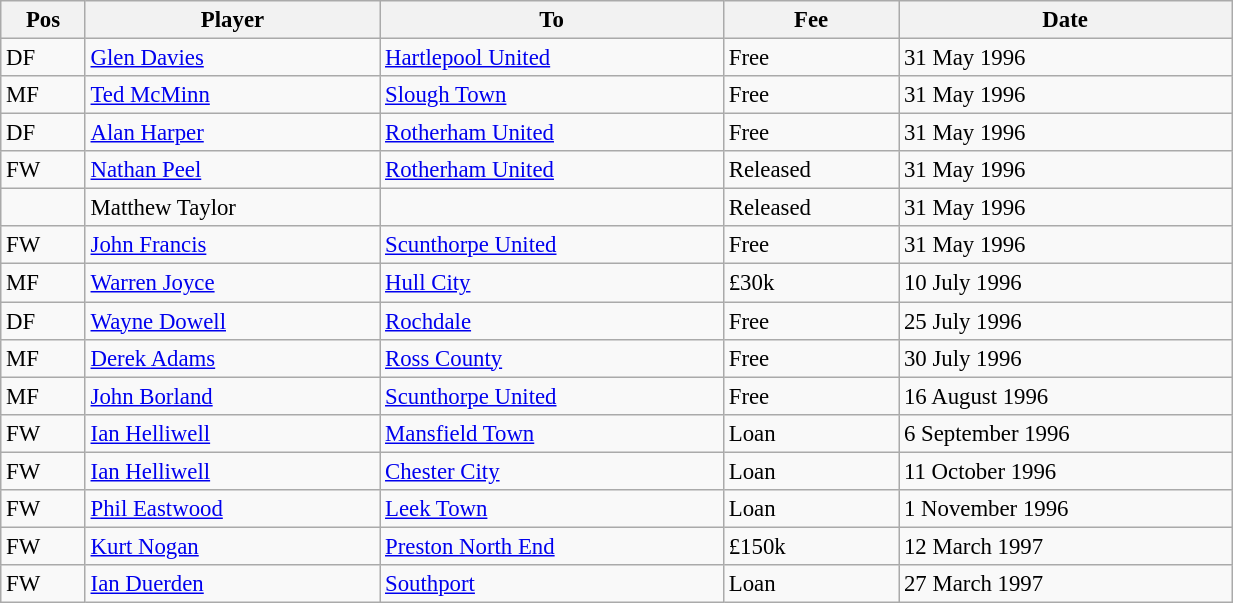<table class="wikitable" style="width:65%; text-align:center; font-size:95%; text-align:left;">
<tr>
<th>Pos</th>
<th>Player</th>
<th>To</th>
<th>Fee</th>
<th>Date</th>
</tr>
<tr>
<td>DF</td>
<td> <a href='#'>Glen Davies</a></td>
<td><a href='#'>Hartlepool United</a></td>
<td>Free</td>
<td>31 May 1996</td>
</tr>
<tr>
<td>MF</td>
<td> <a href='#'>Ted McMinn</a></td>
<td><a href='#'>Slough Town</a></td>
<td>Free</td>
<td>31 May 1996</td>
</tr>
<tr>
<td>DF</td>
<td> <a href='#'>Alan Harper</a></td>
<td><a href='#'>Rotherham United</a></td>
<td>Free</td>
<td>31 May 1996</td>
</tr>
<tr>
<td>FW</td>
<td> <a href='#'>Nathan Peel</a></td>
<td><a href='#'>Rotherham United</a></td>
<td>Released</td>
<td>31 May 1996</td>
</tr>
<tr>
<td></td>
<td> Matthew Taylor</td>
<td></td>
<td>Released</td>
<td>31 May 1996</td>
</tr>
<tr>
<td>FW</td>
<td> <a href='#'>John Francis</a></td>
<td><a href='#'>Scunthorpe United</a></td>
<td>Free</td>
<td>31 May 1996</td>
</tr>
<tr>
<td>MF</td>
<td> <a href='#'>Warren Joyce</a></td>
<td><a href='#'>Hull City</a></td>
<td>£30k</td>
<td>10 July 1996</td>
</tr>
<tr>
<td>DF</td>
<td> <a href='#'>Wayne Dowell</a></td>
<td><a href='#'>Rochdale</a></td>
<td>Free</td>
<td>25 July 1996</td>
</tr>
<tr>
<td>MF</td>
<td> <a href='#'>Derek Adams</a></td>
<td><a href='#'>Ross County</a></td>
<td>Free</td>
<td>30 July 1996</td>
</tr>
<tr>
<td>MF</td>
<td> <a href='#'>John Borland</a></td>
<td><a href='#'>Scunthorpe United</a></td>
<td>Free</td>
<td>16 August 1996</td>
</tr>
<tr>
<td>FW</td>
<td> <a href='#'>Ian Helliwell</a></td>
<td><a href='#'>Mansfield Town</a></td>
<td>Loan</td>
<td>6 September 1996</td>
</tr>
<tr>
<td>FW</td>
<td> <a href='#'>Ian Helliwell</a></td>
<td><a href='#'>Chester City</a></td>
<td>Loan</td>
<td>11 October 1996</td>
</tr>
<tr>
<td>FW</td>
<td> <a href='#'>Phil Eastwood</a></td>
<td><a href='#'>Leek Town</a></td>
<td>Loan</td>
<td>1 November 1996</td>
</tr>
<tr>
<td>FW</td>
<td> <a href='#'>Kurt Nogan</a></td>
<td><a href='#'>Preston North End</a></td>
<td>£150k</td>
<td>12 March 1997</td>
</tr>
<tr>
<td>FW</td>
<td> <a href='#'>Ian Duerden</a></td>
<td><a href='#'>Southport</a></td>
<td>Loan</td>
<td>27 March 1997</td>
</tr>
</table>
